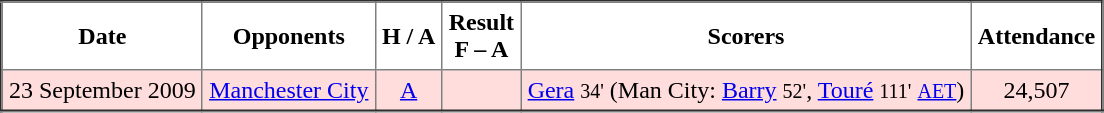<table border="2" cellpadding="4" style="border-collapse:collapse; text-align:center;">
<tr>
<th>Date</th>
<th>Opponents</th>
<th>H / A</th>
<th>Result<br>F – A</th>
<th>Scorers</th>
<th>Attendance</th>
</tr>
<tr bgcolor="#ffdddd">
<td>23 September 2009</td>
<td><a href='#'>Manchester City</a></td>
<td><a href='#'>A</a></td>
<td></td>
<td><a href='#'>Gera</a> <small>34'</small> (Man City: <a href='#'>Barry</a> <small>52'</small>, <a href='#'>Touré</a> <small>111'</small> <small><a href='#'>AET</a></small>)</td>
<td>24,507</td>
</tr>
</table>
